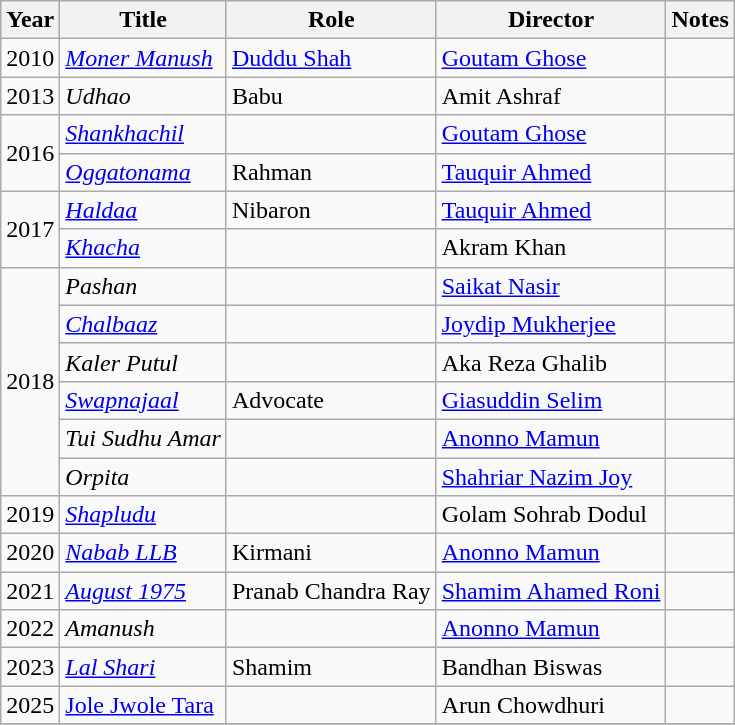<table class="wikitable plainrowheaders sortable">
<tr>
<th>Year</th>
<th>Title</th>
<th>Role</th>
<th>Director</th>
<th class="unsortable">Notes</th>
</tr>
<tr>
<td>2010</td>
<td><em><a href='#'>Moner Manush</a></em></td>
<td><a href='#'>Duddu Shah</a></td>
<td><a href='#'>Goutam Ghose</a></td>
<td></td>
</tr>
<tr>
<td>2013</td>
<td><em>Udhao</em></td>
<td>Babu</td>
<td>Amit Ashraf</td>
<td></td>
</tr>
<tr>
<td rowspan="2">2016</td>
<td><em><a href='#'>Shankhachil</a></em></td>
<td></td>
<td><a href='#'>Goutam Ghose</a></td>
<td></td>
</tr>
<tr>
<td><em><a href='#'>Oggatonama</a></em></td>
<td>Rahman</td>
<td><a href='#'>Tauquir Ahmed</a></td>
<td></td>
</tr>
<tr>
<td rowspan="2">2017</td>
<td><em><a href='#'>Haldaa</a></em></td>
<td>Nibaron</td>
<td><a href='#'>Tauquir Ahmed</a></td>
<td></td>
</tr>
<tr>
<td><em><a href='#'>Khacha</a></em></td>
<td></td>
<td>Akram Khan</td>
<td></td>
</tr>
<tr>
<td rowspan="6">2018</td>
<td><em>Pashan</em></td>
<td></td>
<td><a href='#'>Saikat Nasir</a></td>
<td></td>
</tr>
<tr>
<td><em><a href='#'>Chalbaaz</a></em></td>
<td></td>
<td><a href='#'>Joydip Mukherjee</a></td>
<td></td>
</tr>
<tr>
<td><em>Kaler Putul</em></td>
<td></td>
<td>Aka Reza Ghalib</td>
<td></td>
</tr>
<tr>
<td><em><a href='#'>Swapnajaal</a></em></td>
<td>Advocate</td>
<td><a href='#'>Giasuddin Selim</a></td>
<td></td>
</tr>
<tr>
<td><em>Tui Sudhu Amar</em></td>
<td></td>
<td><a href='#'>Anonno Mamun</a></td>
<td></td>
</tr>
<tr>
<td><em>Orpita</em></td>
<td></td>
<td><a href='#'>Shahriar Nazim Joy</a></td>
<td></td>
</tr>
<tr>
<td>2019</td>
<td><em><a href='#'>Shapludu</a></em></td>
<td></td>
<td>Golam Sohrab Dodul</td>
<td></td>
</tr>
<tr>
<td>2020</td>
<td><em><a href='#'>Nabab LLB</a></em></td>
<td>Kirmani</td>
<td><a href='#'>Anonno Mamun</a></td>
<td></td>
</tr>
<tr>
<td>2021</td>
<td><em><a href='#'>August 1975</a></em></td>
<td>Pranab Chandra Ray</td>
<td><a href='#'>Shamim Ahamed Roni</a></td>
<td></td>
</tr>
<tr>
<td>2022</td>
<td><em>Amanush</em></td>
<td></td>
<td><a href='#'>Anonno Mamun</a></td>
<td></td>
</tr>
<tr>
<td>2023</td>
<td><em><a href='#'>Lal Shari</a></em></td>
<td>Shamim</td>
<td>Bandhan Biswas</td>
<td></td>
</tr>
<tr>
<td>2025</td>
<td><a href='#'>Jole Jwole Tara</a></td>
<td></td>
<td>Arun Chowdhuri</td>
<td></td>
</tr>
<tr>
</tr>
</table>
